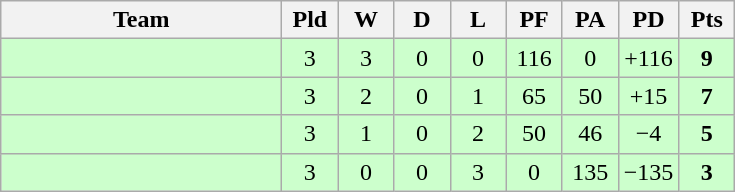<table class="wikitable" style="text-align: center;">
<tr>
<th width="180">Team</th>
<th width="30">Pld</th>
<th width="30">W</th>
<th width="30">D</th>
<th width="30">L</th>
<th width="30">PF</th>
<th width="30">PA</th>
<th width="30">PD</th>
<th width="30">Pts</th>
</tr>
<tr bgcolor="ccffcc">
<td align=left></td>
<td>3</td>
<td>3</td>
<td>0</td>
<td>0</td>
<td>116</td>
<td>0</td>
<td>+116</td>
<td><strong>9</strong></td>
</tr>
<tr bgcolor="ccffcc">
<td align=left></td>
<td>3</td>
<td>2</td>
<td>0</td>
<td>1</td>
<td>65</td>
<td>50</td>
<td>+15</td>
<td><strong>7</strong></td>
</tr>
<tr bgcolor="ccffcc">
<td align=left></td>
<td>3</td>
<td>1</td>
<td>0</td>
<td>2</td>
<td>50</td>
<td>46</td>
<td>−4</td>
<td><strong>5</strong></td>
</tr>
<tr bgcolor="ccffcc">
<td align=left></td>
<td>3</td>
<td>0</td>
<td>0</td>
<td>3</td>
<td>0</td>
<td>135</td>
<td>−135</td>
<td><strong>3</strong></td>
</tr>
</table>
